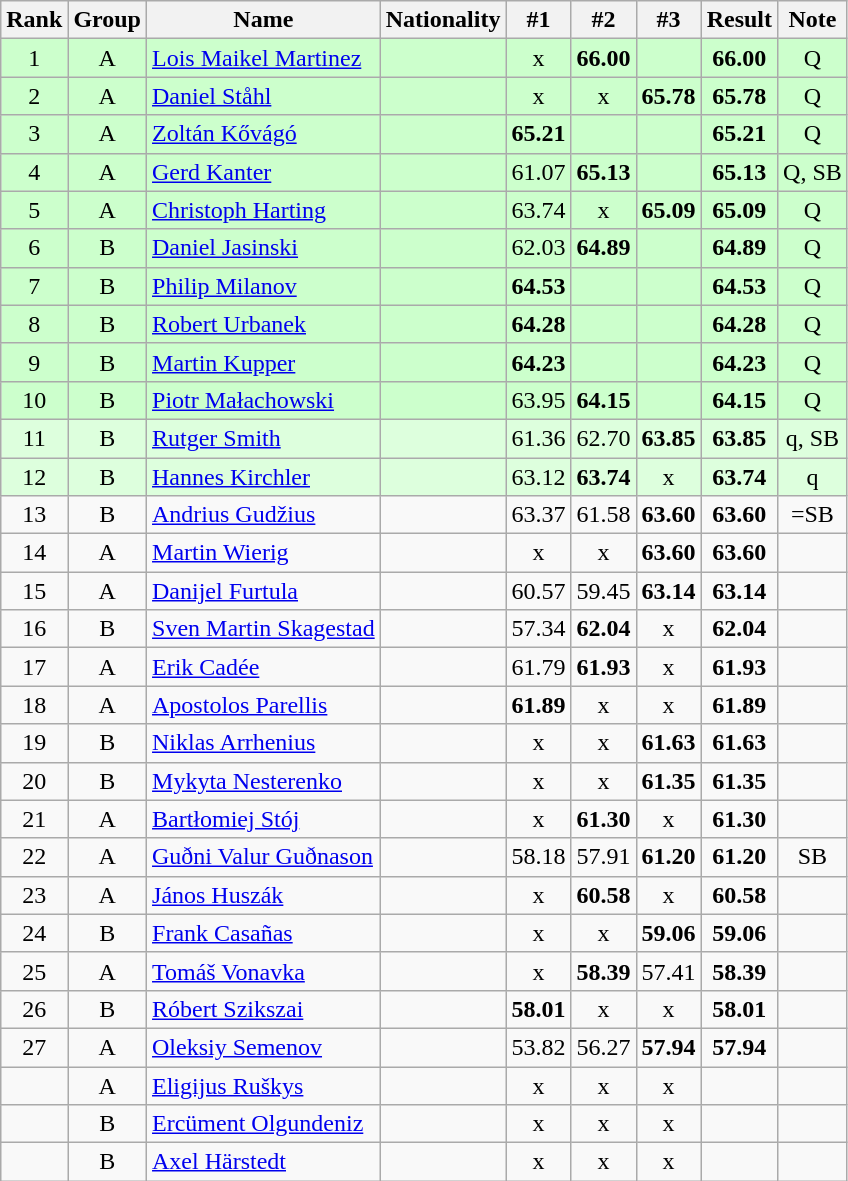<table class="wikitable sortable" style="text-align:center">
<tr>
<th>Rank</th>
<th>Group</th>
<th>Name</th>
<th>Nationality</th>
<th>#1</th>
<th>#2</th>
<th>#3</th>
<th>Result</th>
<th>Note</th>
</tr>
<tr bgcolor=ccffcc>
<td>1</td>
<td>A</td>
<td align=left><a href='#'>Lois Maikel Martinez</a></td>
<td align=left></td>
<td>x</td>
<td><strong>66.00</strong></td>
<td></td>
<td><strong>66.00</strong></td>
<td>Q</td>
</tr>
<tr bgcolor=ccffcc>
<td>2</td>
<td>A</td>
<td align=left><a href='#'>Daniel Ståhl</a></td>
<td align=left></td>
<td>x</td>
<td>x</td>
<td><strong>65.78</strong></td>
<td><strong>65.78</strong></td>
<td>Q</td>
</tr>
<tr bgcolor=ccffcc>
<td>3</td>
<td>A</td>
<td align=left><a href='#'>Zoltán Kővágó</a></td>
<td align=left></td>
<td><strong>65.21</strong></td>
<td></td>
<td></td>
<td><strong>65.21</strong></td>
<td>Q</td>
</tr>
<tr bgcolor=ccffcc>
<td>4</td>
<td>A</td>
<td align=left><a href='#'>Gerd Kanter</a></td>
<td align=left></td>
<td>61.07</td>
<td><strong>65.13</strong></td>
<td></td>
<td><strong>65.13</strong></td>
<td>Q, SB</td>
</tr>
<tr bgcolor=ccffcc>
<td>5</td>
<td>A</td>
<td align=left><a href='#'>Christoph Harting</a></td>
<td align=left></td>
<td>63.74</td>
<td>x</td>
<td><strong>65.09</strong></td>
<td><strong>65.09</strong></td>
<td>Q</td>
</tr>
<tr bgcolor=ccffcc>
<td>6</td>
<td>B</td>
<td align=left><a href='#'>Daniel Jasinski</a></td>
<td align=left></td>
<td>62.03</td>
<td><strong>64.89</strong></td>
<td></td>
<td><strong>64.89</strong></td>
<td>Q</td>
</tr>
<tr bgcolor=ccffcc>
<td>7</td>
<td>B</td>
<td align=left><a href='#'>Philip Milanov</a></td>
<td align=left></td>
<td><strong>64.53</strong></td>
<td></td>
<td></td>
<td><strong>64.53</strong></td>
<td>Q</td>
</tr>
<tr bgcolor=ccffcc>
<td>8</td>
<td>B</td>
<td align=left><a href='#'>Robert Urbanek</a></td>
<td align=left></td>
<td><strong>64.28</strong></td>
<td></td>
<td></td>
<td><strong>64.28</strong></td>
<td>Q</td>
</tr>
<tr bgcolor=ccffcc>
<td>9</td>
<td>B</td>
<td align=left><a href='#'>Martin Kupper</a></td>
<td align=left></td>
<td><strong>64.23</strong></td>
<td></td>
<td></td>
<td><strong>64.23</strong></td>
<td>Q</td>
</tr>
<tr bgcolor=ccffcc>
<td>10</td>
<td>B</td>
<td align=left><a href='#'>Piotr Małachowski</a></td>
<td align=left></td>
<td>63.95</td>
<td><strong>64.15</strong></td>
<td></td>
<td><strong>64.15</strong></td>
<td>Q</td>
</tr>
<tr bgcolor=ddffdd>
<td>11</td>
<td>B</td>
<td align=left><a href='#'>Rutger Smith</a></td>
<td align=left></td>
<td>61.36</td>
<td>62.70</td>
<td><strong>63.85</strong></td>
<td><strong>63.85</strong></td>
<td>q, SB</td>
</tr>
<tr bgcolor=ddffdd>
<td>12</td>
<td>B</td>
<td align=left><a href='#'>Hannes Kirchler</a></td>
<td align=left></td>
<td>63.12</td>
<td><strong>63.74</strong></td>
<td>x</td>
<td><strong>63.74</strong></td>
<td>q</td>
</tr>
<tr>
<td>13</td>
<td>B</td>
<td align=left><a href='#'>Andrius Gudžius</a></td>
<td align=left></td>
<td>63.37</td>
<td>61.58</td>
<td><strong>63.60</strong></td>
<td><strong>63.60</strong></td>
<td>=SB</td>
</tr>
<tr>
<td>14</td>
<td>A</td>
<td align=left><a href='#'>Martin Wierig</a></td>
<td align=left></td>
<td>x</td>
<td>x</td>
<td><strong>63.60</strong></td>
<td><strong>63.60</strong></td>
<td></td>
</tr>
<tr>
<td>15</td>
<td>A</td>
<td align=left><a href='#'>Danijel Furtula</a></td>
<td align=left></td>
<td>60.57</td>
<td>59.45</td>
<td><strong>63.14</strong></td>
<td><strong>63.14</strong></td>
<td></td>
</tr>
<tr>
<td>16</td>
<td>B</td>
<td align=left><a href='#'>Sven Martin Skagestad</a></td>
<td align=left></td>
<td>57.34</td>
<td><strong>62.04</strong></td>
<td>x</td>
<td><strong>62.04</strong></td>
<td></td>
</tr>
<tr>
<td>17</td>
<td>A</td>
<td align=left><a href='#'>Erik Cadée</a></td>
<td align=left></td>
<td>61.79</td>
<td><strong>61.93</strong></td>
<td>x</td>
<td><strong>61.93</strong></td>
<td></td>
</tr>
<tr>
<td>18</td>
<td>A</td>
<td align=left><a href='#'>Apostolos Parellis</a></td>
<td align=left></td>
<td><strong>61.89</strong></td>
<td>x</td>
<td>x</td>
<td><strong>61.89</strong></td>
<td></td>
</tr>
<tr>
<td>19</td>
<td>B</td>
<td align=left><a href='#'>Niklas Arrhenius</a></td>
<td align=left></td>
<td>x</td>
<td>x</td>
<td><strong>61.63</strong></td>
<td><strong>61.63</strong></td>
<td></td>
</tr>
<tr>
<td>20</td>
<td>B</td>
<td align=left><a href='#'>Mykyta Nesterenko</a></td>
<td align=left></td>
<td>x</td>
<td>x</td>
<td><strong>61.35</strong></td>
<td><strong>61.35</strong></td>
<td></td>
</tr>
<tr>
<td>21</td>
<td>A</td>
<td align=left><a href='#'>Bartłomiej Stój</a></td>
<td align=left></td>
<td>x</td>
<td><strong>61.30</strong></td>
<td>x</td>
<td><strong>61.30</strong></td>
<td></td>
</tr>
<tr>
<td>22</td>
<td>A</td>
<td align=left><a href='#'>Guðni Valur Guðnason</a></td>
<td align=left></td>
<td>58.18</td>
<td>57.91</td>
<td><strong>61.20</strong></td>
<td><strong>61.20</strong></td>
<td>SB</td>
</tr>
<tr>
<td>23</td>
<td>A</td>
<td align=left><a href='#'>János Huszák</a></td>
<td align=left></td>
<td>x</td>
<td><strong>60.58</strong></td>
<td>x</td>
<td><strong>60.58</strong></td>
<td></td>
</tr>
<tr>
<td>24</td>
<td>B</td>
<td align=left><a href='#'>Frank Casañas</a></td>
<td align=left></td>
<td>x</td>
<td>x</td>
<td><strong>59.06</strong></td>
<td><strong>59.06</strong></td>
<td></td>
</tr>
<tr>
<td>25</td>
<td>A</td>
<td align=left><a href='#'>Tomáš Vonavka</a></td>
<td align=left></td>
<td>x</td>
<td><strong>58.39</strong></td>
<td>57.41</td>
<td><strong>58.39</strong></td>
<td></td>
</tr>
<tr>
<td>26</td>
<td>B</td>
<td align=left><a href='#'>Róbert Szikszai</a></td>
<td align=left></td>
<td><strong>58.01</strong></td>
<td>x</td>
<td>x</td>
<td><strong>58.01</strong></td>
<td></td>
</tr>
<tr>
<td>27</td>
<td>A</td>
<td align=left><a href='#'>Oleksiy Semenov</a></td>
<td align=left></td>
<td>53.82</td>
<td>56.27</td>
<td><strong>57.94</strong></td>
<td><strong>57.94</strong></td>
<td></td>
</tr>
<tr>
<td></td>
<td>A</td>
<td align=left><a href='#'>Eligijus Ruškys</a></td>
<td align=left></td>
<td>x</td>
<td>x</td>
<td>x</td>
<td><strong></strong></td>
<td></td>
</tr>
<tr>
<td></td>
<td>B</td>
<td align=left><a href='#'>Ercüment Olgundeniz</a></td>
<td align=left></td>
<td>x</td>
<td>x</td>
<td>x</td>
<td><strong></strong></td>
<td></td>
</tr>
<tr>
<td></td>
<td>B</td>
<td align=left><a href='#'>Axel Härstedt</a></td>
<td align=left></td>
<td>x</td>
<td>x</td>
<td>x</td>
<td><strong></strong></td>
<td></td>
</tr>
</table>
